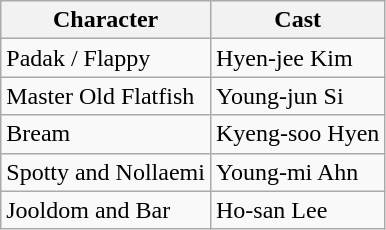<table class="wikitable">
<tr>
<th>Character</th>
<th>Cast</th>
</tr>
<tr>
<td>Padak / Flappy</td>
<td>Hyen-jee Kim</td>
</tr>
<tr>
<td>Master Old Flatfish</td>
<td>Young-jun Si</td>
</tr>
<tr>
<td>Bream</td>
<td>Kyeng-soo Hyen</td>
</tr>
<tr>
<td>Spotty and Nollaemi</td>
<td>Young-mi Ahn</td>
</tr>
<tr>
<td>Jooldom and Bar</td>
<td>Ho-san Lee</td>
</tr>
</table>
